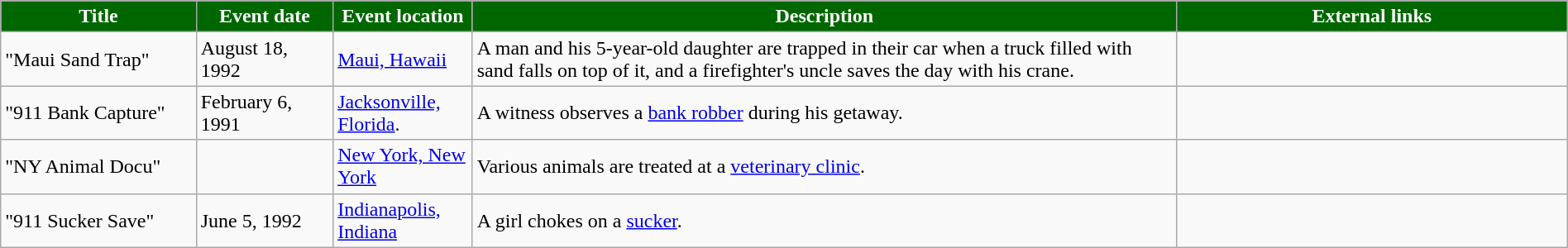<table class="wikitable" style="width: 100%;">
<tr>
<th style="background: #006600; color: #FFFFFF; width: 10%;">Title</th>
<th style="background: #006600; color: #FFFFFF; width: 7%;">Event date</th>
<th style="background: #006600; color: #FFFFFF; width: 7%;">Event location</th>
<th style="background: #006600; color: #FFFFFF; width: 36%;">Description</th>
<th style="background: #006600; color: #FFFFFF; width: 20%;">External links</th>
</tr>
<tr>
<td>"Maui Sand Trap"</td>
<td>August 18, 1992</td>
<td><a href='#'>Maui, Hawaii</a></td>
<td>A man and his 5-year-old daughter are trapped in their car when a truck filled with sand falls on top of it, and a firefighter's uncle saves the day with his crane.</td>
<td></td>
</tr>
<tr>
<td>"911 Bank Capture"</td>
<td>February 6, 1991</td>
<td><a href='#'>Jacksonville, Florida</a>.</td>
<td>A witness observes a <a href='#'>bank robber</a> during his getaway.</td>
<td></td>
</tr>
<tr>
<td>"NY Animal Docu"</td>
<td></td>
<td><a href='#'>New York, New York</a></td>
<td>Various animals are treated at a <a href='#'>veterinary clinic</a>.</td>
<td></td>
</tr>
<tr>
<td>"911 Sucker Save"</td>
<td>June 5, 1992</td>
<td><a href='#'>Indianapolis, Indiana</a></td>
<td>A girl chokes on a <a href='#'>sucker</a>.</td>
<td></td>
</tr>
</table>
